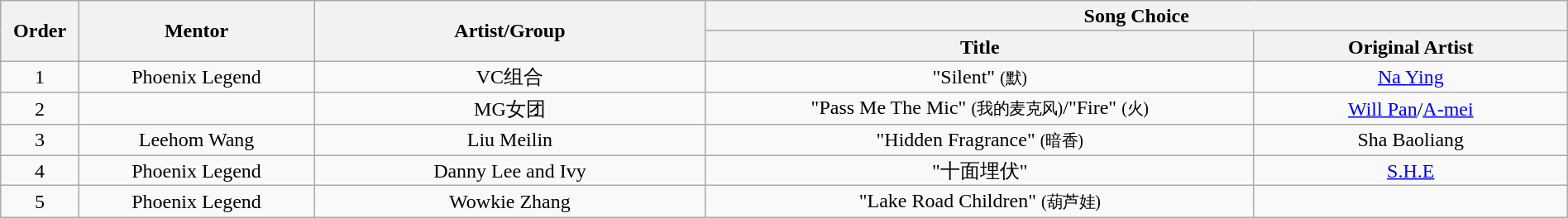<table class="wikitable" style="text-align:center; line-height:17px; font-size:100%; width:100%;">
<tr>
<th scope="col" rowspan="2" width="05%">Order</th>
<th scope="col" rowspan="2" width="15%">Mentor</th>
<th scope="col" rowspan="2" width="25%">Artist/Group</th>
<th scope="col" colspan="2">Song Choice</th>
</tr>
<tr>
<th scope="col" width="35%">Title</th>
<th scope="col" width="20%">Original Artist</th>
</tr>
<tr>
<td scope="row">1</td>
<td scope="row">Phoenix Legend</td>
<td scope="row">VC组合</td>
<td scope="row">"Silent" <small>(默)</small></td>
<td scope="row"><a href='#'>Na Ying</a></td>
</tr>
<tr>
<td scope="row">2</td>
<td scope="row"></td>
<td scope="row">MG女团</td>
<td scope="row">"Pass Me The Mic" <small>(我的麦克风)</small>/"Fire" <small>(火)</small></td>
<td scope="row"><a href='#'>Will Pan</a>/<a href='#'>A-mei</a></td>
</tr>
<tr>
<td scope="row">3</td>
<td scope="row">Leehom Wang</td>
<td scope="row">Liu Meilin</td>
<td scope="row">"Hidden Fragrance" <small>(暗香)</small></td>
<td scope="row">Sha Baoliang</td>
</tr>
<tr>
<td scope="row">4</td>
<td scope="row">Phoenix Legend</td>
<td scope="row">Danny Lee and Ivy</td>
<td scope="row">"十面埋伏"</td>
<td scope="row"><a href='#'>S.H.E</a></td>
</tr>
<tr>
<td scope="row">5</td>
<td scope="row">Phoenix Legend</td>
<td style="scope:row">Wowkie Zhang</td>
<td style="scope:row">"Lake Road Children" <small>(葫芦娃)</small></td>
<td scope="row"></td>
</tr>
</table>
